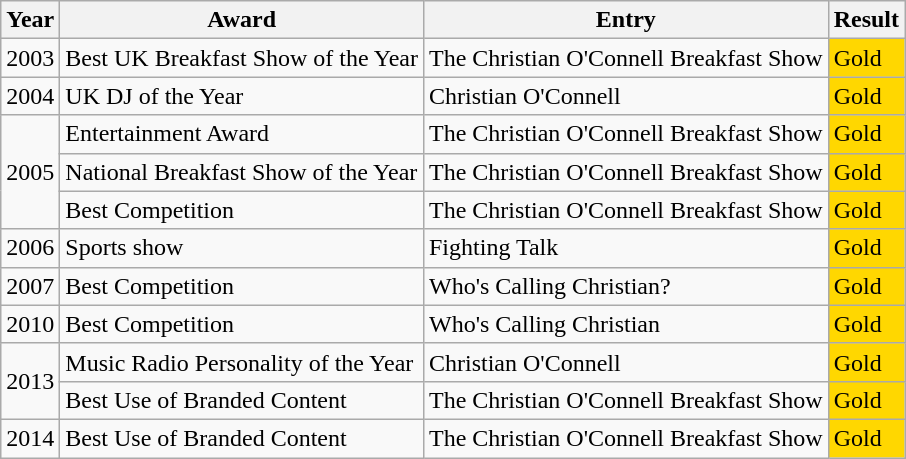<table class="wikitable">
<tr>
<th>Year</th>
<th>Award</th>
<th>Entry</th>
<th>Result</th>
</tr>
<tr>
<td>2003</td>
<td>Best UK Breakfast Show of the Year</td>
<td>The Christian O'Connell Breakfast Show</td>
<td style="background:gold">Gold</td>
</tr>
<tr>
<td>2004</td>
<td>UK DJ of the Year</td>
<td>Christian O'Connell</td>
<td style="background:gold">Gold</td>
</tr>
<tr>
<td rowspan="3">2005</td>
<td>Entertainment Award</td>
<td>The Christian O'Connell Breakfast Show</td>
<td style="background:gold">Gold</td>
</tr>
<tr>
<td>National Breakfast Show of the Year</td>
<td>The Christian O'Connell Breakfast Show</td>
<td style="background:gold">Gold</td>
</tr>
<tr>
<td>Best Competition</td>
<td>The Christian O'Connell Breakfast Show</td>
<td style="background:gold">Gold</td>
</tr>
<tr>
<td>2006</td>
<td>Sports show</td>
<td>Fighting Talk</td>
<td style="background:gold">Gold</td>
</tr>
<tr>
<td>2007</td>
<td>Best Competition</td>
<td>Who's Calling Christian?</td>
<td style="background:gold">Gold</td>
</tr>
<tr>
<td>2010</td>
<td>Best Competition</td>
<td>Who's Calling Christian</td>
<td style="background:gold">Gold</td>
</tr>
<tr>
<td rowspan="2">2013</td>
<td>Music Radio Personality of the Year</td>
<td>Christian O'Connell</td>
<td style="background:gold">Gold</td>
</tr>
<tr>
<td>Best Use of Branded Content</td>
<td>The Christian O'Connell Breakfast Show</td>
<td style="background:gold">Gold</td>
</tr>
<tr>
<td>2014</td>
<td>Best Use of Branded Content</td>
<td>The Christian O'Connell Breakfast Show</td>
<td style="background:gold">Gold</td>
</tr>
</table>
